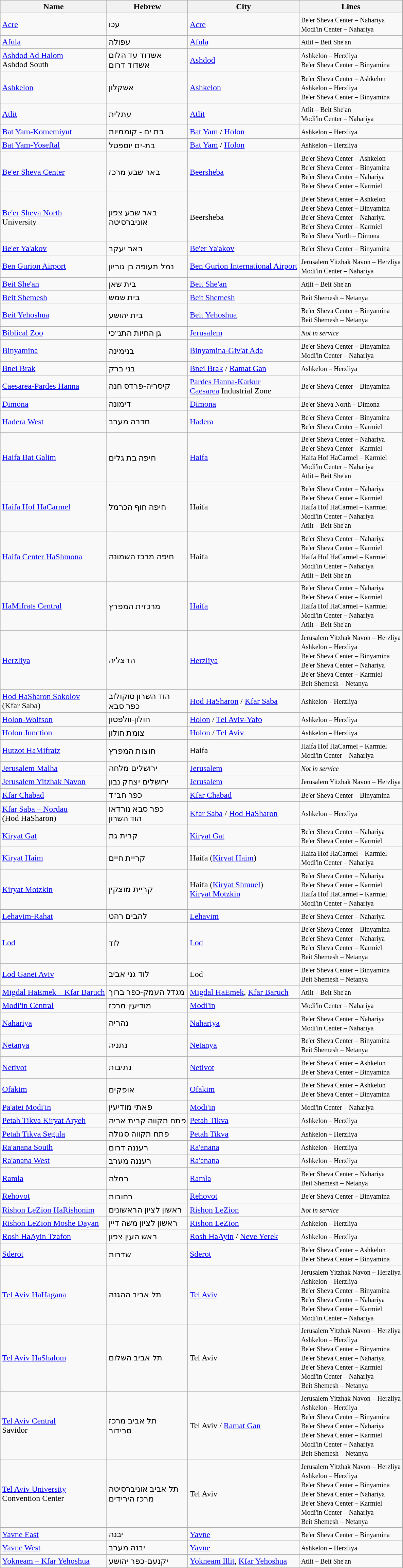<table class="wikitable">
<tr>
<th>Name</th>
<th>Hebrew</th>
<th>City</th>
<th>Lines</th>
</tr>
<tr>
<td><a href='#'>Acre</a></td>
<td>עכו</td>
<td><a href='#'>Acre</a></td>
<td><small>Be'er Sheva Center – Nahariya<br>Modi'in Center – Nahariya</small></td>
</tr>
<tr>
<td><a href='#'>Afula</a></td>
<td>עפולה</td>
<td><a href='#'>Afula</a></td>
<td><small>Atlit – Beit She'an</small></td>
</tr>
<tr>
<td><a href='#'>Ashdod Ad Halom</a><br>Ashdod South</td>
<td>אשדוד עד הלום<br>אשדוד דרום</td>
<td><a href='#'>Ashdod</a></td>
<td><small>Ashkelon – Herzliya<br>Be'er Sheva Center – Binyamina</small></td>
</tr>
<tr>
<td><a href='#'>Ashkelon</a></td>
<td>אשקלון</td>
<td><a href='#'>Ashkelon</a></td>
<td><small>Be'er Sheva Center – Ashkelon<br>Ashkelon – Herzliya<br>Be'er Sheva Center – Binyamina</small></td>
</tr>
<tr>
<td><a href='#'>Atlit</a></td>
<td>עתלית</td>
<td><a href='#'>Atlit</a></td>
<td><small>Atlit – Beit She'an<br>Modi'in Center – Nahariya</small></td>
</tr>
<tr>
<td><a href='#'>Bat Yam-Komemiyut</a></td>
<td>בת ים - קוממיות</td>
<td><a href='#'>Bat Yam</a> / <a href='#'>Holon</a></td>
<td><small>Ashkelon – Herzliya</small></td>
</tr>
<tr>
<td><a href='#'>Bat Yam-Yoseftal</a></td>
<td>בת-ים יוספטל</td>
<td><a href='#'>Bat Yam</a> / <a href='#'>Holon</a></td>
<td><small>Ashkelon – Herzliya</small></td>
</tr>
<tr>
<td><a href='#'>Be'er Sheva Center</a></td>
<td>באר שבע מרכז</td>
<td><a href='#'>Beersheba</a></td>
<td><small>Be'er Sheva Center – Ashkelon<br>Be'er Sheva Center – Binyamina<br>Be'er Sheva Center – Nahariya<br>Be'er Sheva Center – Karmiel</small></td>
</tr>
<tr>
<td><a href='#'>Be'er Sheva North</a> <br>University</td>
<td>באר שבע צפון<br>אוניברסיטה</td>
<td>Beersheba</td>
<td><small>Be'er Sheva Center – Ashkelon<br>Be'er Sheva Center – Binyamina<br>Be'er Sheva Center – Nahariya<br>Be'er Sheva Center – Karmiel<br>Be'er Sheva North – Dimona</small></td>
</tr>
<tr>
<td><a href='#'>Be'er Ya'akov</a></td>
<td>באר יעקב</td>
<td><a href='#'>Be'er Ya'akov</a></td>
<td><small>Be'er Sheva Center – Binyamina</small></td>
</tr>
<tr>
<td><a href='#'>Ben Gurion Airport</a></td>
<td>נמל תעופה בן גוריון</td>
<td><a href='#'>Ben Gurion International Airport</a></td>
<td><small>Jerusalem Yitzhak Navon – Herzliya<br>Modi'in Center – Nahariya</small></td>
</tr>
<tr>
<td><a href='#'>Beit She'an</a></td>
<td>בית שאן</td>
<td><a href='#'>Beit She'an</a></td>
<td><small>Atlit – Beit She'an</small></td>
</tr>
<tr>
<td><a href='#'>Beit Shemesh</a></td>
<td>בית שמש</td>
<td><a href='#'>Beit Shemesh</a></td>
<td><small>Beit Shemesh – Netanya</small></td>
</tr>
<tr>
<td><a href='#'>Beit Yehoshua</a></td>
<td>בית יהושע</td>
<td><a href='#'>Beit Yehoshua</a></td>
<td><small>Be'er Sheva Center – Binyamina<br>Beit Shemesh – Netanya</small></td>
</tr>
<tr>
<td><a href='#'>Biblical Zoo</a></td>
<td>גן החיות התנ"כי</td>
<td><a href='#'>Jerusalem</a></td>
<td><small><em>Not in service</em></small></td>
</tr>
<tr>
<td><a href='#'>Binyamina</a></td>
<td>בנימינה</td>
<td><a href='#'>Binyamina-Giv'at Ada</a></td>
<td><small>Be'er Sheva Center – Binyamina<br>Modi'in Center – Nahariya</small></td>
</tr>
<tr>
<td><a href='#'>Bnei Brak</a></td>
<td>בני ברק</td>
<td><a href='#'>Bnei Brak</a> / <a href='#'>Ramat Gan</a></td>
<td><small>Ashkelon – Herzliya</small></td>
</tr>
<tr>
<td><a href='#'>Caesarea-Pardes Hanna</a></td>
<td>קיסריה-פרדס חנה</td>
<td><a href='#'>Pardes Hanna-Karkur</a><br><a href='#'>Caesarea</a> Industrial Zone</td>
<td><small>Be'er Sheva Center – Binyamina</small></td>
</tr>
<tr>
<td><a href='#'>Dimona</a></td>
<td>דימונה</td>
<td><a href='#'>Dimona</a></td>
<td><small>Be'er Sheva North – Dimona</small></td>
</tr>
<tr>
<td><a href='#'>Hadera West</a></td>
<td>חדרה מערב</td>
<td><a href='#'>Hadera</a></td>
<td><small>Be'er Sheva Center – Binyamina<br>Be'er Sheva Center – Karmiel</small></td>
</tr>
<tr>
<td><a href='#'>Haifa Bat Galim</a></td>
<td>חיפה בת גלים</td>
<td><a href='#'>Haifa</a></td>
<td><small>Be'er Sheva Center – Nahariya<br>Be'er Sheva Center – Karmiel<br>Haifa Hof HaCarmel – Karmiel<br>Modi'in Center – Nahariya<br>Atlit – Beit She'an</small></td>
</tr>
<tr>
<td><a href='#'>Haifa Hof HaCarmel</a></td>
<td>חיפה חוף הכרמל</td>
<td>Haifa</td>
<td><small>Be'er Sheva Center – Nahariya<br>Be'er Sheva Center – Karmiel<br>Haifa Hof HaCarmel – Karmiel<br>Modi'in Center – Nahariya<br>Atlit – Beit She'an</small></td>
</tr>
<tr>
<td><a href='#'>Haifa Center HaShmona</a></td>
<td>חיפה מרכז השמונה</td>
<td>Haifa</td>
<td><small>Be'er Sheva Center – Nahariya<br>Be'er Sheva Center – Karmiel<br>Haifa Hof HaCarmel – Karmiel<br>Modi'in Center – Nahariya<br>Atlit – Beit She'an</small></td>
</tr>
<tr>
<td><a href='#'>HaMifrats Central</a></td>
<td>מרכזית המפרץ</td>
<td><a href='#'>Haifa</a></td>
<td><small>Be'er Sheva Center – Nahariya<br>Be'er Sheva Center – Karmiel<br>Haifa Hof HaCarmel – Karmiel<br>Modi'in Center – Nahariya<br>Atlit – Beit She'an</small></td>
</tr>
<tr>
<td><a href='#'>Herzliya</a></td>
<td>הרצליה</td>
<td><a href='#'>Herzliya</a></td>
<td><small>Jerusalem Yitzhak Navon – Herzliya<br>Ashkelon – Herzliya<br>Be'er Sheva Center – Binyamina<br>Be'er Sheva Center – Nahariya<br>Be'er Sheva Center – Karmiel<br>Beit Shemesh – Netanya</small></td>
</tr>
<tr>
<td><a href='#'>Hod HaSharon Sokolov</a><br>(Kfar Saba)</td>
<td>הוד השרון סוקולוב<br>כפר סבא</td>
<td><a href='#'>Hod HaSharon</a> / <a href='#'>Kfar Saba</a></td>
<td><small>Ashkelon – Herzliya</small></td>
</tr>
<tr>
<td><a href='#'>Holon-Wolfson</a></td>
<td>חולון-וולפסון</td>
<td><a href='#'>Holon</a> / <a href='#'>Tel Aviv-Yafo</a></td>
<td><small>Ashkelon – Herzliya</small></td>
</tr>
<tr>
<td><a href='#'>Holon Junction</a></td>
<td>צומת חולון</td>
<td><a href='#'>Holon</a> / <a href='#'>Tel Aviv</a></td>
<td><small>Ashkelon – Herzliya</small></td>
</tr>
<tr>
<td><a href='#'>Hutzot HaMifratz</a></td>
<td>חוצות המפרץ</td>
<td>Haifa</td>
<td><small>Haifa Hof HaCarmel – Karmiel<br>Modi'in Center – Nahariya</small></td>
</tr>
<tr>
<td><a href='#'>Jerusalem Malha</a></td>
<td>ירושלים מלחה</td>
<td><a href='#'>Jerusalem</a></td>
<td><small><em>Not in service</em></small></td>
</tr>
<tr>
<td><a href='#'>Jerusalem Yitzhak Navon</a></td>
<td>ירושלים יצחק נבון</td>
<td><a href='#'>Jerusalem</a></td>
<td><small>Jerusalem Yitzhak Navon – Herzliya</small></td>
</tr>
<tr>
<td><a href='#'>Kfar Chabad</a></td>
<td>כפר חב"ד</td>
<td><a href='#'>Kfar Chabad</a></td>
<td><small>Be'er Sheva Center – Binyamina</small></td>
</tr>
<tr>
<td><a href='#'>Kfar Saba – Nordau</a> <br>(Hod HaSharon)</td>
<td>כפר סבא נורדאו<br>הוד השרון</td>
<td><a href='#'>Kfar Saba</a> / <a href='#'>Hod HaSharon</a></td>
<td><small>Ashkelon – Herzliya</small></td>
</tr>
<tr>
<td><a href='#'>Kiryat Gat</a></td>
<td>קרית גת</td>
<td><a href='#'>Kiryat Gat</a></td>
<td><small>Be'er Sheva Center – Nahariya<br>Be'er Sheva Center – Karmiel</small></td>
</tr>
<tr>
<td><a href='#'>Kiryat Haim</a></td>
<td>קריית חיים</td>
<td>Haifa (<a href='#'>Kiryat Haim</a>)</td>
<td><small>Haifa Hof HaCarmel – Karmiel<br>Modi'in Center – Nahariya</small></td>
</tr>
<tr>
<td><a href='#'>Kiryat Motzkin</a></td>
<td>קריית מוצקין</td>
<td>Haifa (<a href='#'>Kiryat Shmuel</a>)<br><a href='#'>Kiryat Motzkin</a></td>
<td><small>Be'er Sheva Center – Nahariya<br>Be'er Sheva Center – Karmiel<br>Haifa Hof HaCarmel – Karmiel<br>Modi'in Center – Nahariya</small></td>
</tr>
<tr>
<td><a href='#'>Lehavim-Rahat</a></td>
<td>להבים רהט</td>
<td><a href='#'>Lehavim</a></td>
<td><small>Be'er Sheva Center – Nahariya</small></td>
</tr>
<tr>
<td><a href='#'>Lod</a></td>
<td>לוד</td>
<td><a href='#'>Lod</a></td>
<td><small>Be'er Sheva Center – Binyamina<br>Be'er Sheva Center – Nahariya<br>Be'er Sheva Center – Karmiel<br>Beit Shemesh – Netanya</small></td>
</tr>
<tr>
</tr>
<tr>
<td><a href='#'>Lod Ganei Aviv</a></td>
<td>לוד גני אביב</td>
<td>Lod</td>
<td><small>Be'er Sheva Center – Binyamina<br>Beit Shemesh – Netanya</small></td>
</tr>
<tr>
<td><a href='#'>Migdal HaEmek – Kfar Baruch</a></td>
<td>מגדל העמק-כפר ברוך</td>
<td><a href='#'>Migdal HaEmek</a>, <a href='#'>Kfar Baruch</a></td>
<td><small>Atlit – Beit She'an</small></td>
</tr>
<tr>
<td><a href='#'>Modi'in Central</a></td>
<td>מודיעין מרכז</td>
<td><a href='#'>Modi'in</a></td>
<td><small>Modi'in Center – Nahariya</small></td>
</tr>
<tr>
<td><a href='#'>Nahariya</a></td>
<td>נהריה</td>
<td><a href='#'>Nahariya</a></td>
<td><small>Be'er Sheva Center – Nahariya<br>Modi'in Center – Nahariya</small></td>
</tr>
<tr>
<td><a href='#'>Netanya</a></td>
<td>נתניה</td>
<td><a href='#'>Netanya</a></td>
<td><small>Be'er Sheva Center – Binyamina<br>Beit Shemesh – Netanya</small></td>
</tr>
<tr>
<td><a href='#'>Netivot</a></td>
<td>נתיבות</td>
<td><a href='#'>Netivot</a></td>
<td><small>Be'er Sheva Center – Ashkelon<br>Be'er Sheva Center – Binyamina</small></td>
</tr>
<tr>
<td><a href='#'>Ofakim</a></td>
<td>אופקים</td>
<td><a href='#'>Ofakim</a></td>
<td><small>Be'er Sheva Center – Ashkelon<br>Be'er Sheva Center – Binyamina</small></td>
</tr>
<tr>
<td><a href='#'>Pa'atei Modi'in</a></td>
<td>פאתי מודיעין</td>
<td><a href='#'>Modi'in</a></td>
<td><small>Modi'in Center – Nahariya</small></td>
</tr>
<tr>
<td><a href='#'>Petah Tikva Kiryat Aryeh</a></td>
<td>פתח תקווה קרית אריה</td>
<td><a href='#'>Petah Tikva</a></td>
<td><small>Ashkelon – Herzliya</small></td>
</tr>
<tr>
<td><a href='#'>Petah Tikva Segula</a></td>
<td>פתח תקווה סגולה</td>
<td><a href='#'>Petah Tikva</a></td>
<td><small>Ashkelon – Herzliya</small></td>
</tr>
<tr>
<td><a href='#'>Ra'anana South</a></td>
<td>רעננה דרום</td>
<td><a href='#'>Ra'anana</a></td>
<td><small>Ashkelon – Herzliya</small></td>
</tr>
<tr>
<td><a href='#'>Ra'anana West</a></td>
<td>רעננה מערב</td>
<td><a href='#'>Ra'anana</a></td>
<td><small>Ashkelon – Herzliya</small></td>
</tr>
<tr>
<td><a href='#'>Ramla</a></td>
<td>רמלה</td>
<td><a href='#'>Ramla</a></td>
<td><small>Be'er Sheva Center – Nahariya<br>Beit Shemesh – Netanya</small></td>
</tr>
<tr>
<td><a href='#'>Rehovot</a></td>
<td>רחובות</td>
<td><a href='#'>Rehovot</a></td>
<td><small>Be'er Sheva Center – Binyamina</small></td>
</tr>
<tr>
<td><a href='#'>Rishon LeZion HaRishonim</a></td>
<td>ראשון לציון הראשונים</td>
<td><a href='#'>Rishon LeZion</a></td>
<td><small><em>Not in service</em></small></td>
</tr>
<tr>
<td><a href='#'>Rishon LeZion Moshe Dayan</a></td>
<td>ראשון לציון משה דיין</td>
<td><a href='#'>Rishon LeZion</a></td>
<td><small>Ashkelon – Herzliya</small></td>
</tr>
<tr>
<td><a href='#'>Rosh HaAyin Tzafon</a></td>
<td>ראש העין צפון</td>
<td><a href='#'>Rosh HaAyin</a> / <a href='#'>Neve Yerek</a></td>
<td><small>Ashkelon – Herzliya</small></td>
</tr>
<tr>
<td><a href='#'>Sderot</a></td>
<td>שדרות</td>
<td><a href='#'>Sderot</a></td>
<td><small>Be'er Sheva Center – Ashkelon<br>Be'er Sheva Center – Binyamina</small></td>
</tr>
<tr>
<td><a href='#'>Tel Aviv HaHagana</a></td>
<td>תל אביב ההגנה</td>
<td><a href='#'>Tel Aviv</a></td>
<td><small>Jerusalem Yitzhak Navon – Herzliya<br>Ashkelon – Herzliya<br>Be'er Sheva Center – Binyamina<br>Be'er Sheva Center – Nahariya<br>Be'er Sheva Center – Karmiel<br>Modi'in Center – Nahariya</small></td>
</tr>
<tr>
<td><a href='#'>Tel Aviv HaShalom</a></td>
<td>תל אביב השלום</td>
<td>Tel Aviv</td>
<td><small>Jerusalem Yitzhak Navon – Herzliya<br>Ashkelon – Herzliya<br>Be'er Sheva Center – Binyamina<br>Be'er Sheva Center – Nahariya<br>Be'er Sheva Center – Karmiel<br>Modi'in Center – Nahariya<br>Beit Shemesh – Netanya</small></td>
</tr>
<tr>
<td><a href='#'>Tel Aviv Central</a> <br>Savidor</td>
<td>תל אביב מרכז<br>סבידור</td>
<td>Tel Aviv / <a href='#'>Ramat Gan</a></td>
<td><small>Jerusalem Yitzhak Navon – Herzliya<br>Ashkelon – Herzliya<br>Be'er Sheva Center – Binyamina<br>Be'er Sheva Center – Nahariya<br>Be'er Sheva Center – Karmiel<br>Modi'in Center – Nahariya<br>Beit Shemesh – Netanya</small></td>
</tr>
<tr>
<td><a href='#'>Tel Aviv University</a><br>Convention Center</td>
<td>תל אביב אוניברסיטה<br>מרכז הירידים</td>
<td>Tel Aviv</td>
<td><small>Jerusalem Yitzhak Navon – Herzliya<br>Ashkelon – Herzliya<br>Be'er Sheva Center – Binyamina<br>Be'er Sheva Center – Nahariya<br>Be'er Sheva Center – Karmiel<br>Modi'in Center – Nahariya<br>Beit Shemesh – Netanya</small></td>
</tr>
<tr>
<td><a href='#'>Yavne East</a></td>
<td>יבנה</td>
<td><a href='#'>Yavne</a></td>
<td><small>Be'er Sheva Center – Binyamina</small></td>
</tr>
<tr>
<td><a href='#'>Yavne West</a></td>
<td>יבנה מערב</td>
<td><a href='#'>Yavne</a></td>
<td><small>Ashkelon – Herzliya</small></td>
</tr>
<tr>
<td><a href='#'>Yokneam – Kfar Yehoshua</a></td>
<td>יקנעם-כפר יהושע</td>
<td><a href='#'>Yokneam Illit</a>, <a href='#'>Kfar Yehoshua</a></td>
<td><small>Atlit – Beit She'an</small></td>
</tr>
</table>
